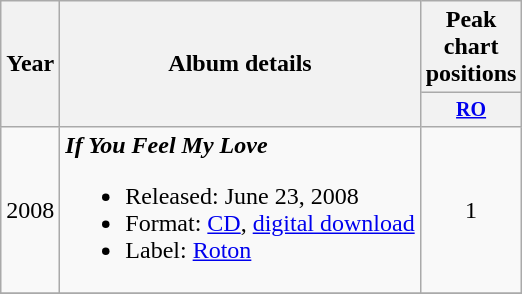<table class="wikitable" style="text-align:center;">
<tr>
<th rowspan=2>Year</th>
<th rowspan=2>Album details</th>
<th colspan=1>Peak chart positions</th>
</tr>
<tr style=font-size:smaller;>
<th width=30><a href='#'>RO</a></th>
</tr>
<tr>
<td>2008</td>
<td align=left><strong><em>If You Feel My Love</em></strong><br><ul><li>Released: June 23, 2008</li><li>Format: <a href='#'>CD</a>, <a href='#'>digital download</a></li><li>Label: <a href='#'>Roton</a></li></ul></td>
<td>1</td>
</tr>
<tr>
</tr>
</table>
